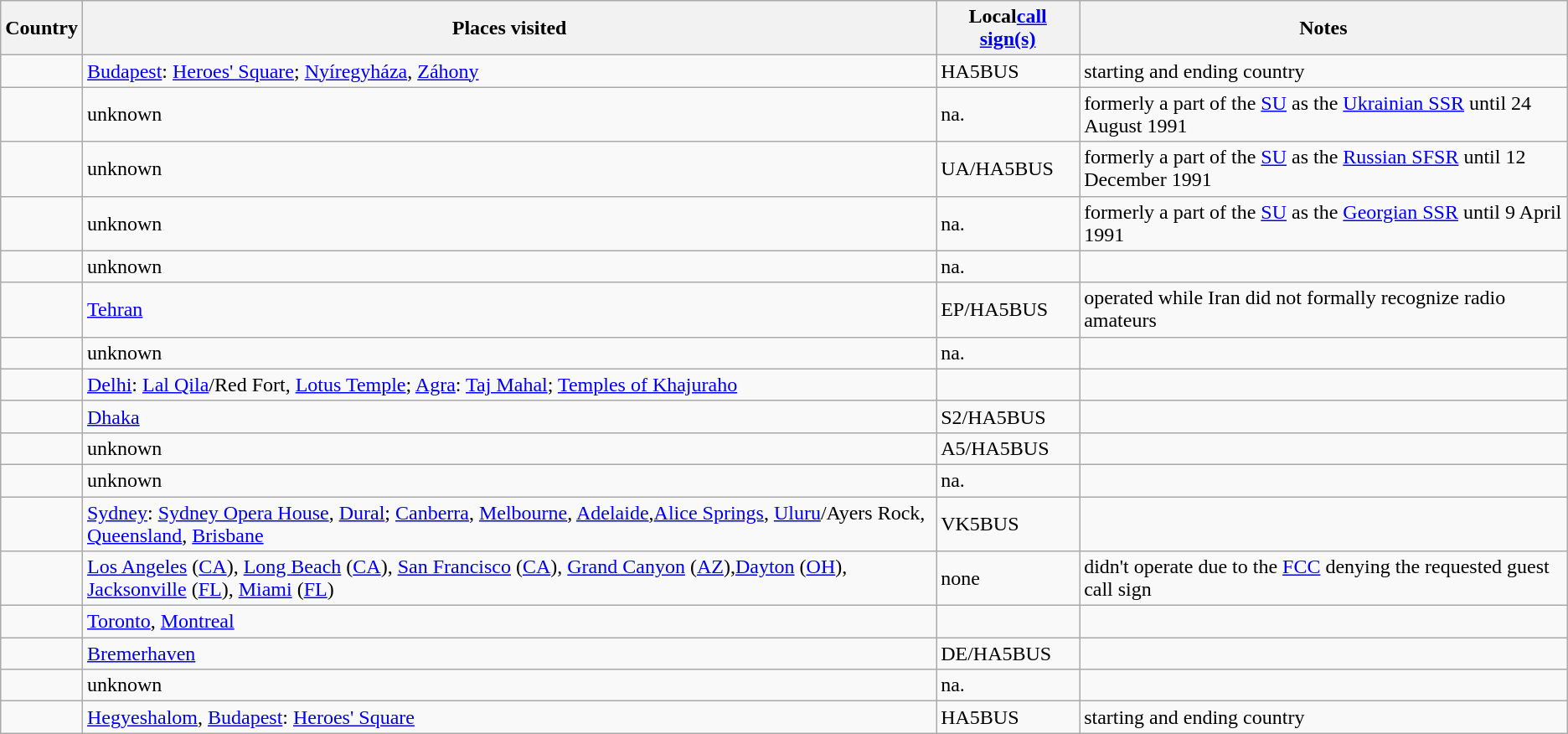<table class="wikitable sortable">
<tr>
<th>Country</th>
<th class="unsortable">Places visited</th>
<th>Local<a href='#'>call sign(s)</a></th>
<th class="unsortable">Notes</th>
</tr>
<tr>
<td data-sort-value="Hungary 1"></td>
<td><a href='#'>Budapest</a>: <a href='#'>Heroes' Square</a>; <a href='#'>Nyíregyháza</a>, <a href='#'>Záhony</a></td>
<td>HA5BUS</td>
<td>starting and ending country</td>
</tr>
<tr>
<td></td>
<td>unknown</td>
<td>na.</td>
<td>formerly a part of the <a href='#'>SU</a> as the <a href='#'>Ukrainian SSR</a> until 24 August 1991</td>
</tr>
<tr>
<td></td>
<td>unknown</td>
<td>UA/HA5BUS</td>
<td>formerly a part of the <a href='#'>SU</a> as the <a href='#'>Russian SFSR</a> until 12 December 1991</td>
</tr>
<tr>
<td></td>
<td>unknown</td>
<td>na.</td>
<td>formerly a part of the <a href='#'>SU</a> as the <a href='#'>Georgian SSR</a> until 9 April 1991</td>
</tr>
<tr>
<td></td>
<td>unknown</td>
<td>na.</td>
<td></td>
</tr>
<tr>
<td></td>
<td><a href='#'>Tehran</a></td>
<td>EP/HA5BUS</td>
<td>operated while Iran did not formally recognize radio amateurs</td>
</tr>
<tr>
<td></td>
<td>unknown</td>
<td>na.</td>
<td></td>
</tr>
<tr>
<td></td>
<td><a href='#'>Delhi</a>: <a href='#'>Lal Qila</a>/Red Fort, <a href='#'>Lotus Temple</a>; <a href='#'>Agra</a>: <a href='#'>Taj Mahal</a>; <a href='#'>Temples of Khajuraho</a></td>
<td></td>
<td></td>
</tr>
<tr>
<td></td>
<td><a href='#'>Dhaka</a></td>
<td>S2/HA5BUS</td>
<td></td>
</tr>
<tr>
<td></td>
<td>unknown</td>
<td>A5/HA5BUS</td>
<td></td>
</tr>
<tr>
<td></td>
<td>unknown</td>
<td>na.</td>
<td></td>
</tr>
<tr>
<td></td>
<td><a href='#'>Sydney</a>: <a href='#'>Sydney Opera House</a>, <a href='#'>Dural</a>; <a href='#'>Canberra</a>, <a href='#'>Melbourne</a>, <a href='#'>Adelaide</a>,<a href='#'>Alice Springs</a>, <a href='#'>Uluru</a>/Ayers Rock, <a href='#'>Queensland</a>, <a href='#'>Brisbane</a></td>
<td>VK5BUS</td>
<td></td>
</tr>
<tr>
<td></td>
<td><a href='#'>Los Angeles</a> (<a href='#'>CA</a>), <a href='#'>Long Beach</a> (<a href='#'>CA</a>), <a href='#'>San Francisco</a> (<a href='#'>CA</a>), <a href='#'>Grand Canyon</a> (<a href='#'>AZ</a>),<a href='#'>Dayton</a> (<a href='#'>OH</a>), <a href='#'>Jacksonville</a> (<a href='#'>FL</a>), <a href='#'>Miami</a> (<a href='#'>FL</a>)</td>
<td>none</td>
<td>didn't operate due to the <a href='#'>FCC</a> denying the requested guest call sign</td>
</tr>
<tr>
<td></td>
<td><a href='#'>Toronto</a>, <a href='#'>Montreal</a></td>
<td></td>
<td></td>
</tr>
<tr>
<td></td>
<td><a href='#'>Bremerhaven</a></td>
<td>DE/HA5BUS</td>
<td></td>
</tr>
<tr>
<td></td>
<td>unknown</td>
<td>na.</td>
<td></td>
</tr>
<tr>
<td data-sort-value="Hungary 2"></td>
<td><a href='#'>Hegyeshalom</a>, <a href='#'>Budapest</a>: <a href='#'>Heroes' Square</a></td>
<td>HA5BUS</td>
<td>starting and ending country</td>
</tr>
</table>
